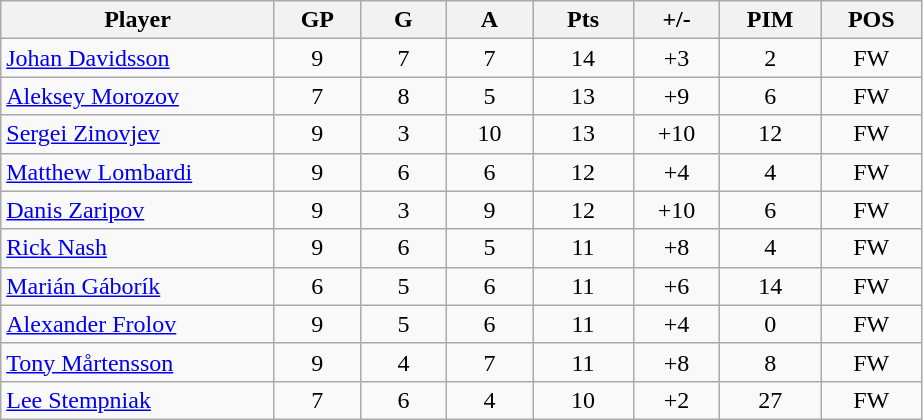<table class="wikitable sortable" style="text-align:center;">
<tr>
<th style="width:175px;">Player</th>
<th style="width:50px;">GP</th>
<th style="width:50px;">G</th>
<th style="width:50px;">A</th>
<th style="width:60px;">Pts</th>
<th style="width:50px;">+/-</th>
<th style="width:60px;">PIM</th>
<th style="width:60px;">POS</th>
</tr>
<tr>
<td style="text-align:left;"> <a href='#'>Johan Davidsson</a></td>
<td>9</td>
<td>7</td>
<td>7</td>
<td>14</td>
<td>+3</td>
<td>2</td>
<td>FW</td>
</tr>
<tr>
<td style="text-align:left;"> <a href='#'>Aleksey Morozov</a></td>
<td>7</td>
<td>8</td>
<td>5</td>
<td>13</td>
<td>+9</td>
<td>6</td>
<td>FW</td>
</tr>
<tr>
<td style="text-align:left;"> <a href='#'>Sergei Zinovjev</a></td>
<td>9</td>
<td>3</td>
<td>10</td>
<td>13</td>
<td>+10</td>
<td>12</td>
<td>FW</td>
</tr>
<tr>
<td style="text-align:left;"> <a href='#'>Matthew Lombardi</a></td>
<td>9</td>
<td>6</td>
<td>6</td>
<td>12</td>
<td>+4</td>
<td>4</td>
<td>FW</td>
</tr>
<tr>
<td style="text-align:left;"> <a href='#'>Danis Zaripov</a></td>
<td>9</td>
<td>3</td>
<td>9</td>
<td>12</td>
<td>+10</td>
<td>6</td>
<td>FW</td>
</tr>
<tr>
<td style="text-align:left;"> <a href='#'>Rick Nash</a></td>
<td>9</td>
<td>6</td>
<td>5</td>
<td>11</td>
<td>+8</td>
<td>4</td>
<td>FW</td>
</tr>
<tr>
<td style="text-align:left;"> <a href='#'>Marián Gáborík</a></td>
<td>6</td>
<td>5</td>
<td>6</td>
<td>11</td>
<td>+6</td>
<td>14</td>
<td>FW</td>
</tr>
<tr>
<td style="text-align:left;"> <a href='#'>Alexander Frolov</a></td>
<td>9</td>
<td>5</td>
<td>6</td>
<td>11</td>
<td>+4</td>
<td>0</td>
<td>FW</td>
</tr>
<tr>
<td style="text-align:left;"> <a href='#'>Tony Mårtensson</a></td>
<td>9</td>
<td>4</td>
<td>7</td>
<td>11</td>
<td>+8</td>
<td>8</td>
<td>FW</td>
</tr>
<tr>
<td style="text-align:left;"> <a href='#'>Lee Stempniak</a></td>
<td>7</td>
<td>6</td>
<td>4</td>
<td>10</td>
<td>+2</td>
<td>27</td>
<td>FW</td>
</tr>
</table>
